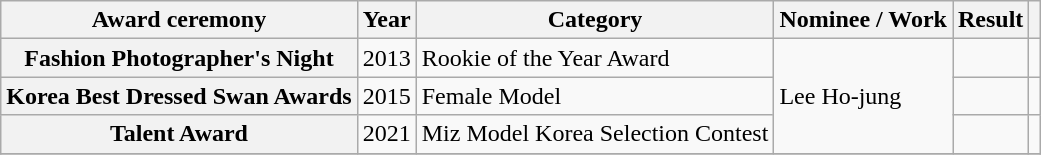<table class="wikitable plainrowheaders sortable">
<tr>
<th scope="col">Award ceremony</th>
<th scope="col">Year</th>
<th scope="col">Category</th>
<th scope="col">Nominee / Work</th>
<th scope="col">Result</th>
<th scope="col" class="unsortable"></th>
</tr>
<tr>
<th scope="row">Fashion Photographer's Night</th>
<td style="text-align:center">2013</td>
<td>Rookie of the Year Award</td>
<td rowspan="3">Lee Ho-jung</td>
<td></td>
<td style="text-align:center"></td>
</tr>
<tr>
<th scope="row">Korea Best Dressed Swan Awards</th>
<td style="text-align:center" rowspan="1">2015</td>
<td>Female Model</td>
<td></td>
<td style="text-align:center"></td>
</tr>
<tr>
<th scope="row">Talent Award</th>
<td style="text-align:center">2021</td>
<td>Miz Model Korea Selection Contest</td>
<td></td>
<td style="text-align:center"></td>
</tr>
<tr>
</tr>
</table>
